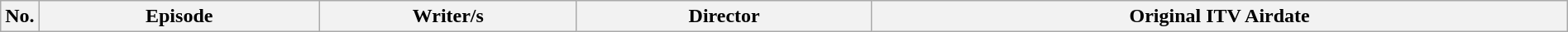<table class="wikitable plainrowheaders" style="width:100%; margin:auto;">
<tr>
<th width="20">No.</th>
<th>Episode</th>
<th width="200">Writer/s</th>
<th>Director</th>
<th>Original ITV Airdate<br>



















</th>
</tr>
</table>
